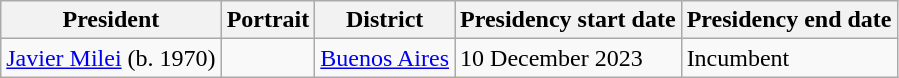<table class="wikitable sortable">
<tr>
<th>President</th>
<th>Portrait</th>
<th>District</th>
<th>Presidency start date</th>
<th>Presidency end date</th>
</tr>
<tr>
<td><a href='#'>Javier Milei</a> (b. 1970)</td>
<td></td>
<td><a href='#'>Buenos Aires</a></td>
<td>10 December 2023</td>
<td>Incumbent</td>
</tr>
</table>
